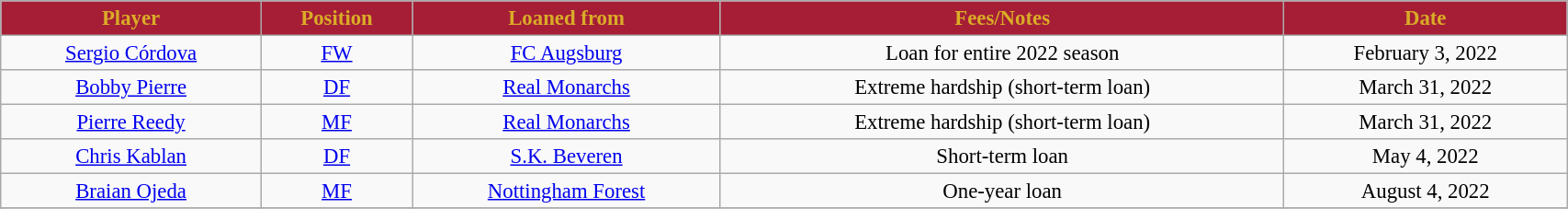<table class="wikitable sortable" style="width:90%; text-align:center; font-size:95%;">
<tr>
<th style="background:#A51E36; color:#DAAC27; text-align:center;"><strong>Player </strong></th>
<th style="background:#A51E36; color:#DAAC27; text-align:center;"><strong>Position </strong></th>
<th style="background:#A51E36; color:#DAAC27; text-align:center;"><strong>Loaned from</strong></th>
<th style="background:#A51E36; color:#DAAC27; text-align:center;"><strong>Fees/Notes </strong></th>
<th style="background:#A51E36; color:#DAAC27; text-align:center;"><strong>Date</strong></th>
</tr>
<tr>
<td> <a href='#'>Sergio Córdova</a></td>
<td style="text-align:center;"><a href='#'>FW</a></td>
<td> <a href='#'>FC Augsburg</a></td>
<td>Loan for entire 2022 season</td>
<td>February 3, 2022</td>
</tr>
<tr>
<td> <a href='#'>Bobby Pierre</a></td>
<td style="text-align:center;"><a href='#'>DF</a></td>
<td> <a href='#'>Real Monarchs</a></td>
<td>Extreme hardship (short-term loan)</td>
<td>March 31, 2022</td>
</tr>
<tr>
<td> <a href='#'>Pierre Reedy</a></td>
<td style="text-align:center;"><a href='#'>MF</a></td>
<td> <a href='#'>Real Monarchs</a></td>
<td>Extreme hardship (short-term loan)</td>
<td>March 31, 2022</td>
</tr>
<tr>
<td> <a href='#'>Chris Kablan</a></td>
<td style="text-align:center;"><a href='#'>DF</a></td>
<td> <a href='#'>S.K. Beveren</a></td>
<td>Short-term loan</td>
<td>May 4, 2022</td>
</tr>
<tr>
<td> <a href='#'>Braian Ojeda</a></td>
<td style="text-align:center;"><a href='#'>MF</a></td>
<td> <a href='#'>Nottingham Forest</a></td>
<td>One-year loan</td>
<td>August 4, 2022</td>
</tr>
<tr>
</tr>
</table>
